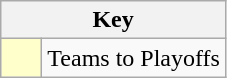<table class="wikitable" style="text-align: center;">
<tr>
<th colspan=2>Key</th>
</tr>
<tr>
<td style="background:#ffffcc; width:20px;"></td>
<td align=left>Teams to Playoffs</td>
</tr>
</table>
